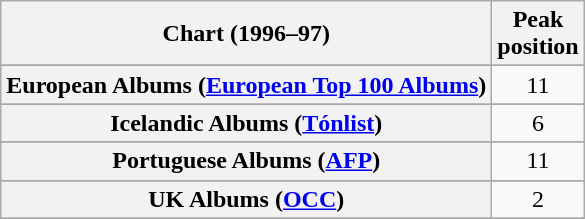<table class="wikitable sortable plainrowheaders">
<tr>
<th>Chart (1996–97)</th>
<th>Peak<br>position</th>
</tr>
<tr>
</tr>
<tr>
</tr>
<tr>
</tr>
<tr>
</tr>
<tr>
</tr>
<tr>
</tr>
<tr>
<th scope="row">European Albums (<a href='#'>European Top 100 Albums</a>)</th>
<td align="center">11</td>
</tr>
<tr>
</tr>
<tr>
</tr>
<tr>
<th scope="row">Icelandic Albums (<a href='#'>Tónlist</a>)</th>
<td align="center">6</td>
</tr>
<tr>
</tr>
<tr>
<th scope="row">Portuguese Albums (<a href='#'>AFP</a>)</th>
<td align="center">11</td>
</tr>
<tr>
</tr>
<tr>
</tr>
<tr>
<th scope="row">UK Albums (<a href='#'>OCC</a>)</th>
<td align="center">2</td>
</tr>
<tr>
</tr>
<tr>
</tr>
<tr>
</tr>
</table>
